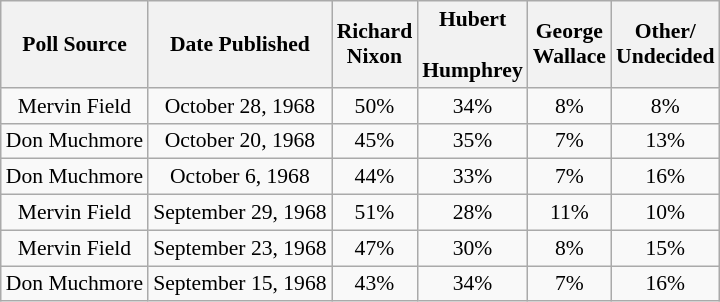<table class="wikitable sortable mw-datatable" style="font-size:90%;text-align:center;line-height:17px">
<tr>
<th>Poll Source</th>
<th>Date Published</th>
<th>Richard<br>Nixon<br>
</th>
<th>Hubert <br><br>Humphrey <br>
</th>
<th>George<br>Wallace <br>
</th>
<th>Other/<br>Undecided</th>
</tr>
<tr>
<td>Mervin Field</td>
<td>October 28, 1968</td>
<td>50%</td>
<td>34%</td>
<td>8%</td>
<td>8%</td>
</tr>
<tr>
<td>Don Muchmore</td>
<td>October 20, 1968</td>
<td>45%</td>
<td>35%</td>
<td>7%</td>
<td>13%</td>
</tr>
<tr>
<td>Don Muchmore</td>
<td>October 6, 1968</td>
<td>44%</td>
<td>33%</td>
<td>7%</td>
<td>16%</td>
</tr>
<tr>
<td>Mervin Field</td>
<td>September 29, 1968</td>
<td>51%</td>
<td>28%</td>
<td>11%</td>
<td>10%</td>
</tr>
<tr>
<td>Mervin Field</td>
<td>September 23, 1968</td>
<td>47%</td>
<td>30%</td>
<td>8%</td>
<td>15%</td>
</tr>
<tr>
<td>Don Muchmore</td>
<td>September 15, 1968</td>
<td>43%</td>
<td>34%</td>
<td>7%</td>
<td>16%</td>
</tr>
</table>
